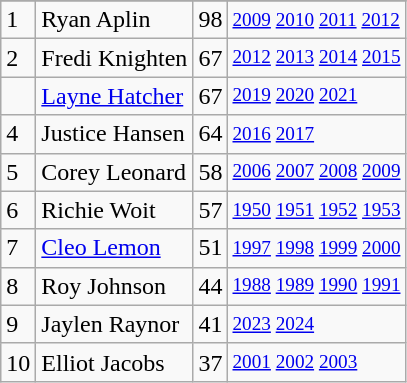<table class="wikitable">
<tr>
</tr>
<tr>
<td>1</td>
<td>Ryan Aplin</td>
<td><abbr>98</abbr></td>
<td style="font-size:80%;"><a href='#'>2009</a> <a href='#'>2010</a> <a href='#'>2011</a> <a href='#'>2012</a></td>
</tr>
<tr>
<td>2</td>
<td>Fredi Knighten</td>
<td><abbr>67</abbr></td>
<td style="font-size:80%;"><a href='#'>2012</a> <a href='#'>2013</a> <a href='#'>2014</a> <a href='#'>2015</a></td>
</tr>
<tr>
<td></td>
<td><a href='#'>Layne Hatcher</a></td>
<td><abbr>67</abbr></td>
<td style="font-size:80%;"><a href='#'>2019</a> <a href='#'>2020</a> <a href='#'>2021</a></td>
</tr>
<tr>
<td>4</td>
<td>Justice Hansen</td>
<td><abbr>64</abbr></td>
<td style="font-size:80%;"><a href='#'>2016</a> <a href='#'>2017</a></td>
</tr>
<tr>
<td>5</td>
<td>Corey Leonard</td>
<td><abbr>58</abbr></td>
<td style="font-size:80%;"><a href='#'>2006</a> <a href='#'>2007</a> <a href='#'>2008</a> <a href='#'>2009</a></td>
</tr>
<tr>
<td>6</td>
<td>Richie Woit</td>
<td><abbr>57</abbr></td>
<td style="font-size:80%;"><a href='#'>1950</a> <a href='#'>1951</a> <a href='#'>1952</a> <a href='#'>1953</a></td>
</tr>
<tr>
<td>7</td>
<td><a href='#'>Cleo Lemon</a></td>
<td><abbr>51</abbr></td>
<td style="font-size:80%;"><a href='#'>1997</a> <a href='#'>1998</a> <a href='#'>1999</a> <a href='#'>2000</a></td>
</tr>
<tr>
<td>8</td>
<td>Roy Johnson</td>
<td><abbr>44</abbr></td>
<td style="font-size:80%;"><a href='#'>1988</a> <a href='#'>1989</a> <a href='#'>1990</a> <a href='#'>1991</a></td>
</tr>
<tr>
<td>9</td>
<td>Jaylen Raynor</td>
<td><abbr>41</abbr></td>
<td style="font-size:80%;"><a href='#'>2023</a> <a href='#'>2024</a></td>
</tr>
<tr>
<td>10</td>
<td>Elliot Jacobs</td>
<td><abbr>37</abbr></td>
<td style="font-size:80%;"><a href='#'>2001</a> <a href='#'>2002</a> <a href='#'>2003</a></td>
</tr>
</table>
